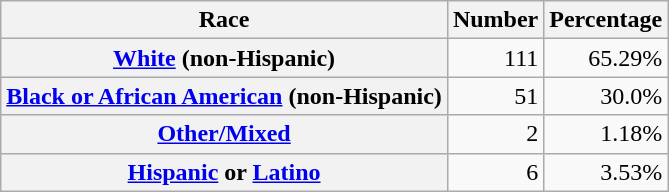<table class="wikitable" style="text-align:right">
<tr>
<th scope="col">Race</th>
<th scope="col">Number</th>
<th scope="col">Percentage</th>
</tr>
<tr>
<th scope="row"><a href='#'>White</a> (non-Hispanic)</th>
<td>111</td>
<td>65.29%</td>
</tr>
<tr>
<th scope="row"><a href='#'>Black or African American</a> (non-Hispanic)</th>
<td>51</td>
<td>30.0%</td>
</tr>
<tr>
<th scope="row"><a href='#'>Other/Mixed</a></th>
<td>2</td>
<td>1.18%</td>
</tr>
<tr>
<th scope="row"><a href='#'>Hispanic</a> or <a href='#'>Latino</a></th>
<td>6</td>
<td>3.53%</td>
</tr>
</table>
